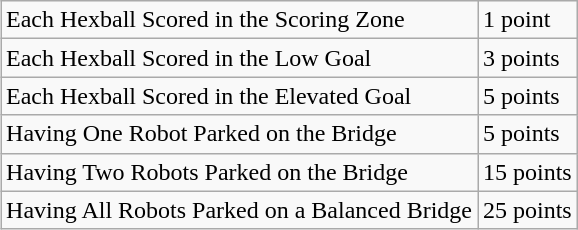<table class="wikitable" style="float:right">
<tr>
<td>Each Hexball Scored in the Scoring Zone</td>
<td>1 point</td>
</tr>
<tr>
<td>Each Hexball Scored in the Low Goal</td>
<td>3 points</td>
</tr>
<tr>
<td>Each Hexball Scored in the Elevated Goal</td>
<td>5 points</td>
</tr>
<tr>
<td>Having One Robot Parked on the Bridge</td>
<td>5 points</td>
</tr>
<tr>
<td>Having Two Robots Parked on the Bridge</td>
<td>15 points</td>
</tr>
<tr>
<td>Having All Robots Parked on a Balanced Bridge</td>
<td>25 points</td>
</tr>
</table>
